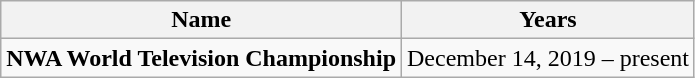<table class="wikitable">
<tr>
<th>Name</th>
<th>Years</th>
</tr>
<tr>
<td><strong>NWA World Television Championship</strong></td>
<td>December 14, 2019 – present</td>
</tr>
</table>
